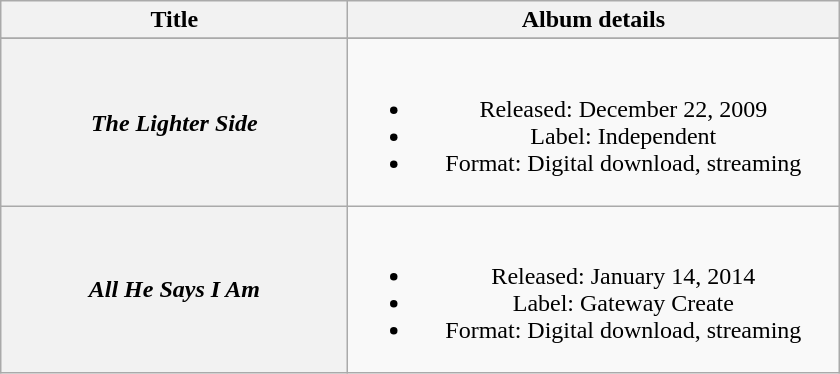<table class="wikitable plainrowheaders" style="text-align:center;">
<tr>
<th scope="col" style="width:14em;">Title</th>
<th scope="col" style="width:20em;">Album details</th>
</tr>
<tr>
</tr>
<tr>
<th scope="row"><em>The Lighter Side</em></th>
<td><br><ul><li>Released: December 22, 2009</li><li>Label: Independent</li><li>Format: Digital download, streaming</li></ul></td>
</tr>
<tr>
<th scope="row"><em>All He Says I Am</em></th>
<td><br><ul><li>Released: January 14, 2014</li><li>Label: Gateway Create</li><li>Format: Digital download, streaming</li></ul></td>
</tr>
</table>
